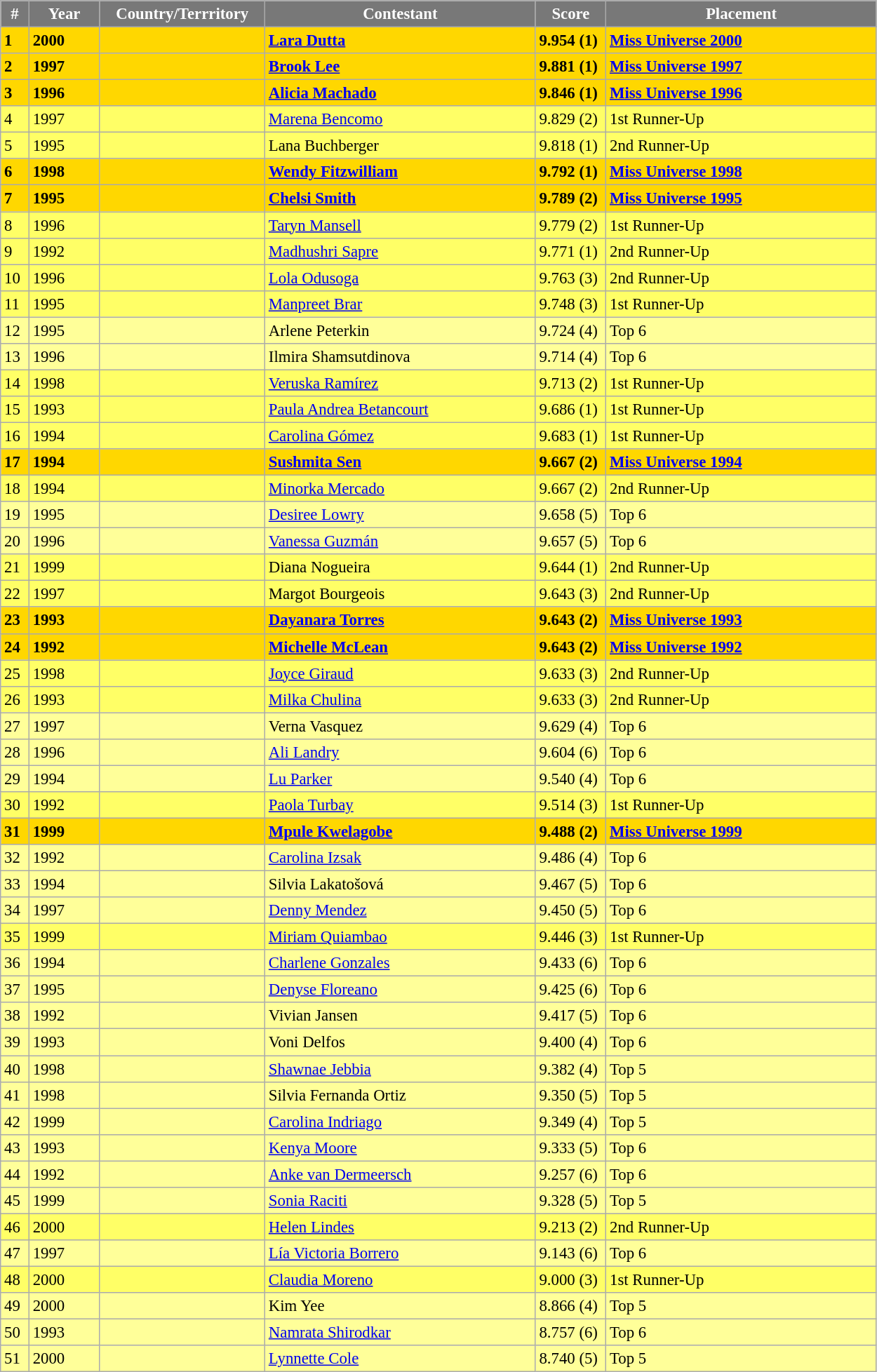<table class="wikitable sortable" style="font-size: 95%;">
<tr>
<th width="20" style="background-color:#787878;color:#FFFFFF;">#</th>
<th width="60" style="background-color:#787878;color:#FFFFFF;">Year</th>
<th width="150" style="background-color:#787878;color:#FFFFFF;">Country/Terrritory</th>
<th width="250" style="background-color:#787878;color:#FFFFFF;">Contestant</th>
<th width="60" style="background-color:#787878;color:#FFFFFF;">Score</th>
<th width="250" style="background-color:#787878;color:#FFFFFF;">Placement</th>
</tr>
<tr style="background-color:gold; font-weight: bold ">
<td>1</td>
<td>2000</td>
<td></td>
<td><a href='#'>Lara Dutta</a></td>
<td>9.954 (1)</td>
<td><a href='#'>Miss Universe 2000</a></td>
</tr>
<tr style="background-color:gold; font-weight: bold ">
<td>2</td>
<td>1997</td>
<td></td>
<td><a href='#'>Brook Lee</a></td>
<td>9.881 (1)</td>
<td><a href='#'>Miss Universe 1997</a></td>
</tr>
<tr style="background-color:gold; font-weight: bold ">
<td>3</td>
<td>1996</td>
<td></td>
<td><a href='#'>Alicia Machado</a></td>
<td>9.846 (1)</td>
<td><a href='#'>Miss Universe 1996</a></td>
</tr>
<tr bgcolor=FFFF66>
<td>4</td>
<td>1997</td>
<td></td>
<td><a href='#'>Marena Bencomo</a></td>
<td>9.829 (2)</td>
<td>1st Runner-Up</td>
</tr>
<tr bgcolor=FFFF66>
<td>5</td>
<td>1995</td>
<td></td>
<td>Lana Buchberger</td>
<td>9.818 (1)</td>
<td>2nd Runner-Up</td>
</tr>
<tr style="background-color:gold; font-weight: bold ">
<td>6</td>
<td>1998</td>
<td></td>
<td><a href='#'>Wendy Fitzwilliam</a></td>
<td>9.792 (1)</td>
<td><a href='#'>Miss Universe 1998</a></td>
</tr>
<tr style="background-color:gold; font-weight: bold ">
<td>7</td>
<td>1995</td>
<td></td>
<td><a href='#'>Chelsi Smith</a></td>
<td>9.789 (2)</td>
<td><a href='#'>Miss Universe 1995</a></td>
</tr>
<tr bgcolor=FFFF66>
<td>8</td>
<td>1996</td>
<td></td>
<td><a href='#'>Taryn Mansell</a></td>
<td>9.779 (2)</td>
<td>1st Runner-Up</td>
</tr>
<tr bgcolor=FFFF66>
<td>9</td>
<td>1992</td>
<td></td>
<td><a href='#'>Madhushri Sapre</a></td>
<td>9.771 (1)</td>
<td>2nd Runner-Up</td>
</tr>
<tr bgcolor=FFFF66>
<td>10</td>
<td>1996</td>
<td></td>
<td><a href='#'>Lola Odusoga</a></td>
<td>9.763 (3)</td>
<td>2nd Runner-Up</td>
</tr>
<tr bgcolor=FFFF66>
<td>11</td>
<td>1995</td>
<td></td>
<td><a href='#'>Manpreet Brar</a></td>
<td>9.748 (3)</td>
<td>1st Runner-Up</td>
</tr>
<tr bgcolor=FFFF99>
<td>12</td>
<td>1995</td>
<td></td>
<td>Arlene Peterkin</td>
<td>9.724 (4)</td>
<td>Top 6</td>
</tr>
<tr bgcolor=FFFF99>
<td>13</td>
<td>1996</td>
<td></td>
<td>Ilmira Shamsutdinova</td>
<td>9.714 (4)</td>
<td>Top 6</td>
</tr>
<tr bgcolor=FFFF66>
<td>14</td>
<td>1998</td>
<td></td>
<td><a href='#'>Veruska Ramírez</a></td>
<td>9.713 (2)</td>
<td>1st Runner-Up</td>
</tr>
<tr bgcolor=FFFF66>
<td>15</td>
<td>1993</td>
<td></td>
<td><a href='#'>Paula Andrea Betancourt</a></td>
<td>9.686 (1)</td>
<td>1st Runner-Up</td>
</tr>
<tr bgcolor=FFFF66>
<td>16</td>
<td>1994</td>
<td></td>
<td><a href='#'>Carolina Gómez</a></td>
<td>9.683 (1)</td>
<td>1st Runner-Up</td>
</tr>
<tr style="background-color:gold; font-weight: bold ">
<td>17</td>
<td>1994</td>
<td></td>
<td><a href='#'>Sushmita Sen</a></td>
<td>9.667 (2)</td>
<td><a href='#'>Miss Universe 1994</a></td>
</tr>
<tr bgcolor=FFFF66>
<td>18</td>
<td>1994</td>
<td></td>
<td><a href='#'>Minorka Mercado</a></td>
<td>9.667 (2)</td>
<td>2nd Runner-Up</td>
</tr>
<tr bgcolor=FFFF99>
<td>19</td>
<td>1995</td>
<td></td>
<td><a href='#'>Desiree Lowry</a></td>
<td>9.658 (5)</td>
<td>Top 6</td>
</tr>
<tr bgcolor=FFFF99>
<td>20</td>
<td>1996</td>
<td></td>
<td><a href='#'>Vanessa Guzmán</a></td>
<td>9.657 (5)</td>
<td>Top 6</td>
</tr>
<tr bgcolor=FFFF66>
<td>21</td>
<td>1999</td>
<td></td>
<td>Diana Nogueira</td>
<td>9.644 (1)</td>
<td>2nd Runner-Up</td>
</tr>
<tr bgcolor=FFFF66>
<td>22</td>
<td>1997</td>
<td></td>
<td>Margot Bourgeois</td>
<td>9.643 (3)</td>
<td>2nd Runner-Up</td>
</tr>
<tr style="background-color:gold; font-weight: bold ">
<td>23</td>
<td>1993</td>
<td></td>
<td><a href='#'>Dayanara Torres</a></td>
<td>9.643 (2)</td>
<td><a href='#'>Miss Universe 1993</a></td>
</tr>
<tr style="background-color:gold; font-weight: bold ">
<td>24</td>
<td>1992</td>
<td></td>
<td><a href='#'>Michelle McLean</a></td>
<td>9.643 (2)</td>
<td><a href='#'>Miss Universe 1992</a></td>
</tr>
<tr bgcolor=FFFF66>
<td>25</td>
<td>1998</td>
<td></td>
<td><a href='#'>Joyce Giraud</a></td>
<td>9.633 (3)</td>
<td>2nd Runner-Up</td>
</tr>
<tr bgcolor=FFFF66>
<td>26</td>
<td>1993</td>
<td></td>
<td><a href='#'>Milka Chulina</a></td>
<td>9.633 (3)</td>
<td>2nd Runner-Up</td>
</tr>
<tr bgcolor=FFFF99>
<td>27</td>
<td>1997</td>
<td></td>
<td>Verna Vasquez</td>
<td>9.629 (4)</td>
<td>Top 6</td>
</tr>
<tr bgcolor=FFFF99>
<td>28</td>
<td>1996</td>
<td></td>
<td><a href='#'>Ali Landry</a></td>
<td>9.604 (6)</td>
<td>Top 6</td>
</tr>
<tr bgcolor=FFFF99>
<td>29</td>
<td>1994</td>
<td></td>
<td><a href='#'>Lu Parker</a></td>
<td>9.540 (4)</td>
<td>Top 6</td>
</tr>
<tr bgcolor=FFFF66>
<td>30</td>
<td>1992</td>
<td></td>
<td><a href='#'>Paola Turbay</a></td>
<td>9.514 (3)</td>
<td>1st Runner-Up</td>
</tr>
<tr style="background-color:gold; font-weight: bold ">
<td>31</td>
<td>1999</td>
<td></td>
<td><a href='#'>Mpule Kwelagobe</a></td>
<td>9.488 (2)</td>
<td><a href='#'>Miss Universe 1999</a></td>
</tr>
<tr bgcolor=FFFF99>
<td>32</td>
<td>1992</td>
<td></td>
<td><a href='#'>Carolina Izsak</a></td>
<td>9.486 (4)</td>
<td>Top 6</td>
</tr>
<tr bgcolor=FFFF99>
<td>33</td>
<td>1994</td>
<td></td>
<td>Silvia Lakatošová</td>
<td>9.467 (5)</td>
<td>Top 6</td>
</tr>
<tr bgcolor=FFFF99>
<td>34</td>
<td>1997</td>
<td></td>
<td><a href='#'>Denny Mendez</a></td>
<td>9.450 (5)</td>
<td>Top 6</td>
</tr>
<tr bgcolor=FFFF66>
<td>35</td>
<td>1999</td>
<td></td>
<td><a href='#'>Miriam Quiambao</a></td>
<td>9.446 (3)</td>
<td>1st Runner-Up</td>
</tr>
<tr bgcolor=FFFF99>
<td>36</td>
<td>1994</td>
<td></td>
<td><a href='#'>Charlene Gonzales</a></td>
<td>9.433 (6)</td>
<td>Top 6</td>
</tr>
<tr bgcolor=FFFF99>
<td>37</td>
<td>1995</td>
<td></td>
<td><a href='#'>Denyse Floreano</a></td>
<td>9.425 (6)</td>
<td>Top 6</td>
</tr>
<tr bgcolor=FFFF99>
<td>38</td>
<td>1992</td>
<td></td>
<td>Vivian Jansen</td>
<td>9.417 (5)</td>
<td>Top 6</td>
</tr>
<tr bgcolor=FFFF99>
<td>39</td>
<td>1993</td>
<td></td>
<td>Voni Delfos</td>
<td>9.400 (4)</td>
<td>Top 6</td>
</tr>
<tr bgcolor=FFFF99>
<td>40</td>
<td>1998</td>
<td></td>
<td><a href='#'>Shawnae Jebbia</a></td>
<td>9.382 (4)</td>
<td>Top 5</td>
</tr>
<tr bgcolor=FFFF99>
<td>41</td>
<td>1998</td>
<td></td>
<td>Silvia Fernanda Ortiz</td>
<td>9.350 (5)</td>
<td>Top 5</td>
</tr>
<tr bgcolor=FFFF99>
<td>42</td>
<td>1999</td>
<td></td>
<td><a href='#'>Carolina Indriago</a></td>
<td>9.349 (4)</td>
<td>Top 5</td>
</tr>
<tr bgcolor=FFFF99>
<td>43</td>
<td>1993</td>
<td></td>
<td><a href='#'>Kenya Moore</a></td>
<td>9.333 (5)</td>
<td>Top 6</td>
</tr>
<tr bgcolor=FFFF99>
<td>44</td>
<td>1992</td>
<td></td>
<td><a href='#'>Anke van Dermeersch</a></td>
<td>9.257 (6)</td>
<td>Top 6</td>
</tr>
<tr bgcolor=FFFF99>
<td>45</td>
<td>1999</td>
<td></td>
<td><a href='#'>Sonia Raciti</a></td>
<td>9.328 (5)</td>
<td>Top 5</td>
</tr>
<tr bgcolor=FFFF66>
<td>46</td>
<td>2000</td>
<td></td>
<td><a href='#'>Helen Lindes</a></td>
<td>9.213 (2)</td>
<td>2nd Runner-Up</td>
</tr>
<tr bgcolor=FFFF99>
<td>47</td>
<td>1997</td>
<td></td>
<td><a href='#'>Lía Victoria Borrero</a></td>
<td>9.143 (6)</td>
<td>Top 6</td>
</tr>
<tr bgcolor=FFFF66>
<td>48</td>
<td>2000</td>
<td></td>
<td><a href='#'>Claudia Moreno</a></td>
<td>9.000 (3)</td>
<td>1st Runner-Up</td>
</tr>
<tr bgcolor=FFFF99>
<td>49</td>
<td>2000</td>
<td></td>
<td>Kim Yee</td>
<td>8.866 (4)</td>
<td>Top 5</td>
</tr>
<tr bgcolor=FFFF99>
<td>50</td>
<td>1993</td>
<td></td>
<td><a href='#'>Namrata Shirodkar</a></td>
<td>8.757 (6)</td>
<td>Top 6</td>
</tr>
<tr bgcolor=FFFF99>
<td>51</td>
<td>2000</td>
<td></td>
<td><a href='#'>Lynnette Cole</a></td>
<td>8.740 (5)</td>
<td>Top 5</td>
</tr>
</table>
